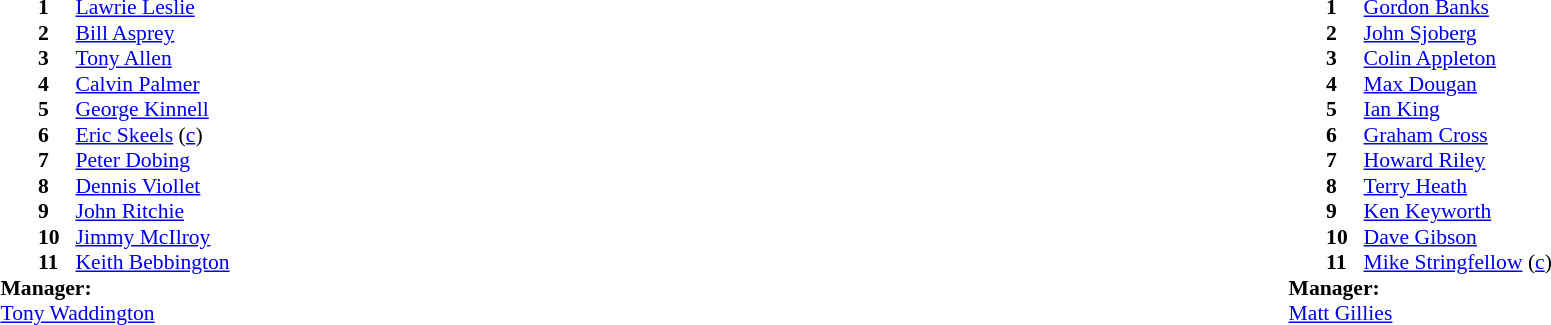<table width="100%">
<tr>
<td valign="top" width="50%"><br><table style="font-size: 90%" cellspacing="0" cellpadding="0">
<tr>
<td colspan="4"></td>
</tr>
<tr>
<th width=25></th>
<th width=25></th>
</tr>
<tr>
<td></td>
<td><strong>1</strong></td>
<td> <a href='#'>Lawrie Leslie</a></td>
</tr>
<tr>
<td></td>
<td><strong>2</strong></td>
<td> <a href='#'>Bill Asprey</a></td>
</tr>
<tr>
<td></td>
<td><strong>3</strong></td>
<td> <a href='#'>Tony Allen</a></td>
</tr>
<tr>
<td></td>
<td><strong>4</strong></td>
<td> <a href='#'>Calvin Palmer</a></td>
</tr>
<tr>
<td></td>
<td><strong>5</strong></td>
<td> <a href='#'>George Kinnell</a></td>
</tr>
<tr>
<td></td>
<td><strong>6</strong></td>
<td> <a href='#'>Eric Skeels</a> (<a href='#'>c</a>)</td>
</tr>
<tr>
<td></td>
<td><strong>7</strong></td>
<td> <a href='#'>Peter Dobing</a></td>
</tr>
<tr>
<td></td>
<td><strong>8</strong></td>
<td> <a href='#'>Dennis Viollet</a></td>
</tr>
<tr>
<td></td>
<td><strong>9</strong></td>
<td> <a href='#'>John Ritchie</a></td>
</tr>
<tr>
<td></td>
<td><strong>10</strong></td>
<td> <a href='#'>Jimmy McIlroy</a></td>
</tr>
<tr>
<td></td>
<td><strong>11</strong></td>
<td> <a href='#'>Keith Bebbington</a></td>
</tr>
<tr>
<td colspan=3><strong>Manager:</strong></td>
</tr>
<tr>
<td colspan=4> <a href='#'>Tony Waddington</a></td>
</tr>
</table>
</td>
<td></td>
<td valign="top"></td>
<td valign="top" width="50%"><br><table style="font-size: 90%" cellspacing="0" cellpadding="0" align="center">
<tr>
<td colspan="4"></td>
</tr>
<tr>
<th width=25></th>
<th width=25></th>
</tr>
<tr>
<td></td>
<td><strong>1</strong></td>
<td> <a href='#'>Gordon Banks</a></td>
</tr>
<tr>
<td></td>
<td><strong>2</strong></td>
<td> <a href='#'>John Sjoberg</a></td>
</tr>
<tr>
<td></td>
<td><strong>3</strong></td>
<td> <a href='#'>Colin Appleton</a></td>
</tr>
<tr>
<td></td>
<td><strong>4</strong></td>
<td> <a href='#'>Max Dougan</a></td>
</tr>
<tr>
<td></td>
<td><strong>5</strong></td>
<td> <a href='#'>Ian King</a></td>
</tr>
<tr>
<td></td>
<td><strong>6</strong></td>
<td> <a href='#'>Graham Cross</a></td>
</tr>
<tr>
<td></td>
<td><strong>7</strong></td>
<td> <a href='#'>Howard Riley</a></td>
</tr>
<tr>
<td></td>
<td><strong>8</strong></td>
<td> <a href='#'>Terry Heath</a></td>
</tr>
<tr>
<td></td>
<td><strong>9</strong></td>
<td> <a href='#'>Ken Keyworth</a></td>
</tr>
<tr>
<td></td>
<td><strong>10</strong></td>
<td> <a href='#'>Dave Gibson</a></td>
</tr>
<tr>
<td></td>
<td><strong>11</strong></td>
<td> <a href='#'>Mike Stringfellow</a> (<a href='#'>c</a>)</td>
</tr>
<tr>
<td colspan=3><strong>Manager:</strong></td>
</tr>
<tr>
<td colspan=4> <a href='#'>Matt Gillies</a></td>
</tr>
</table>
</td>
</tr>
</table>
